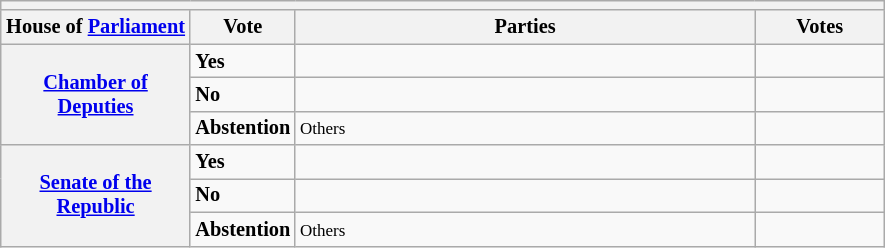<table class="wikitable" style="font-size:85%;">
<tr>
<th colspan="4"></th>
</tr>
<tr>
<th width="120px">House of <a href='#'>Parliament</a></th>
<th width="60px">Vote</th>
<th width="300px">Parties</th>
<th width="80px" align="center">Votes</th>
</tr>
<tr>
<th rowspan="3"><a href='#'>Chamber of Deputies</a></th>
<td><strong> Yes</strong></td>
<td></td>
<td></td>
</tr>
<tr>
<td><strong> No</strong></td>
<td></td>
<td></td>
</tr>
<tr>
<td><strong>Abstention</strong></td>
<td><small>Others</small></td>
<td></td>
</tr>
<tr>
<th rowspan="3"><a href='#'>Senate of the Republic</a></th>
<td><strong> Yes</strong></td>
<td></td>
<td></td>
</tr>
<tr>
<td><strong> No</strong></td>
<td></td>
<td></td>
</tr>
<tr>
<td><strong>Abstention</strong></td>
<td><small>Others</small></td>
<td></td>
</tr>
</table>
